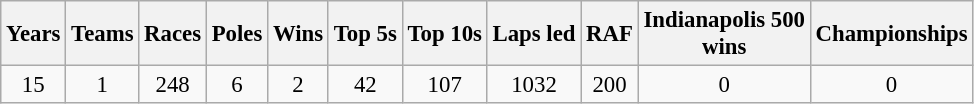<table class="wikitable" style="text-align:center; font-size:95%">
<tr>
<th>Years</th>
<th>Teams</th>
<th>Races</th>
<th>Poles</th>
<th>Wins</th>
<th>Top 5s</th>
<th>Top 10s</th>
<th>Laps led</th>
<th>RAF</th>
<th>Indianapolis 500<br>wins</th>
<th>Championships</th>
</tr>
<tr>
<td>15</td>
<td>1</td>
<td>248</td>
<td>6</td>
<td>2</td>
<td>42</td>
<td>107</td>
<td>1032</td>
<td>200</td>
<td>0</td>
<td>0</td>
</tr>
</table>
